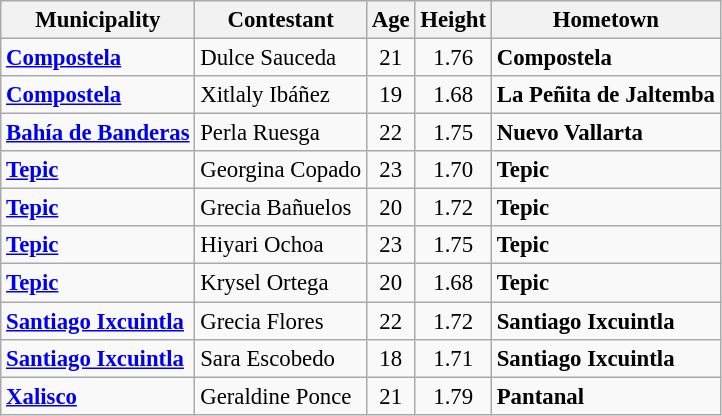<table class="wikitable sortable" style="font-size: 95%;">
<tr>
<th>Municipality</th>
<th>Contestant</th>
<th>Age</th>
<th>Height</th>
<th>Hometown</th>
</tr>
<tr>
<td><strong><a href='#'>Compostela</a></strong></td>
<td>Dulce Sauceda</td>
<td align="center">21</td>
<td align="center">1.76</td>
<td><strong>Compostela</strong></td>
</tr>
<tr>
<td><strong><a href='#'>Compostela</a></strong></td>
<td>Xitlaly Ibáñez</td>
<td align="center">19</td>
<td align="center">1.68</td>
<td><strong>La Peñita de Jaltemba</strong></td>
</tr>
<tr>
<td><strong><a href='#'>Bahía de Banderas</a></strong></td>
<td>Perla Ruesga</td>
<td align="center">22</td>
<td align="center">1.75</td>
<td><strong>Nuevo Vallarta </strong></td>
</tr>
<tr>
<td><strong><a href='#'>Tepic</a></strong></td>
<td>Georgina Copado</td>
<td align="center">23</td>
<td align="center">1.70</td>
<td><strong>Tepic</strong></td>
</tr>
<tr>
<td><strong><a href='#'>Tepic</a></strong></td>
<td>Grecia Bañuelos</td>
<td align="center">20</td>
<td align="center">1.72</td>
<td><strong>Tepic</strong></td>
</tr>
<tr>
<td><strong><a href='#'>Tepic</a></strong></td>
<td>Hiyari Ochoa</td>
<td align="center">23</td>
<td align="center">1.75</td>
<td><strong>Tepic</strong></td>
</tr>
<tr>
<td><strong><a href='#'>Tepic</a></strong></td>
<td>Krysel Ortega</td>
<td align="center">20</td>
<td align="center">1.68</td>
<td><strong>Tepic</strong></td>
</tr>
<tr>
<td><strong><a href='#'>Santiago Ixcuintla</a></strong></td>
<td>Grecia Flores</td>
<td align="center">22</td>
<td align="center">1.72</td>
<td><strong>Santiago Ixcuintla</strong></td>
</tr>
<tr>
<td><strong><a href='#'>Santiago Ixcuintla</a></strong></td>
<td>Sara Escobedo</td>
<td align="center">18</td>
<td align="center">1.71</td>
<td><strong>Santiago Ixcuintla</strong></td>
</tr>
<tr>
<td><strong><a href='#'>Xalisco</a></strong></td>
<td>Geraldine Ponce</td>
<td align="center">21</td>
<td align="center">1.79</td>
<td><strong>Pantanal</strong></td>
</tr>
</table>
